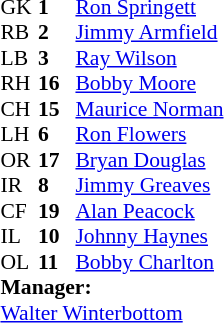<table style="font-size:90%; margin:0.2em auto;" cellspacing="0" cellpadding="0">
<tr>
<th width="25"></th>
<th width="25"></th>
</tr>
<tr>
<td>GK</td>
<td><strong>1</strong></td>
<td><a href='#'>Ron Springett</a></td>
</tr>
<tr>
<td>RB</td>
<td><strong>2</strong></td>
<td><a href='#'>Jimmy Armfield</a></td>
</tr>
<tr>
<td>LB</td>
<td><strong>3</strong></td>
<td><a href='#'>Ray Wilson</a></td>
</tr>
<tr>
<td>RH</td>
<td><strong>16</strong></td>
<td><a href='#'>Bobby Moore</a></td>
</tr>
<tr>
<td>CH</td>
<td><strong>15</strong></td>
<td><a href='#'>Maurice Norman</a></td>
</tr>
<tr>
<td>LH</td>
<td><strong>6</strong></td>
<td><a href='#'>Ron Flowers</a></td>
</tr>
<tr>
<td>OR</td>
<td><strong>17</strong></td>
<td><a href='#'>Bryan Douglas</a></td>
</tr>
<tr>
<td>IR</td>
<td><strong>8</strong></td>
<td><a href='#'>Jimmy Greaves</a></td>
</tr>
<tr>
<td>CF</td>
<td><strong>19</strong></td>
<td><a href='#'>Alan Peacock</a></td>
</tr>
<tr>
<td>IL</td>
<td><strong>10</strong></td>
<td><a href='#'>Johnny Haynes</a></td>
</tr>
<tr>
<td>OL</td>
<td><strong>11</strong></td>
<td><a href='#'>Bobby Charlton</a></td>
</tr>
<tr>
<td colspan=3><strong>Manager:</strong></td>
</tr>
<tr>
<td colspan=4><a href='#'>Walter Winterbottom</a></td>
</tr>
</table>
